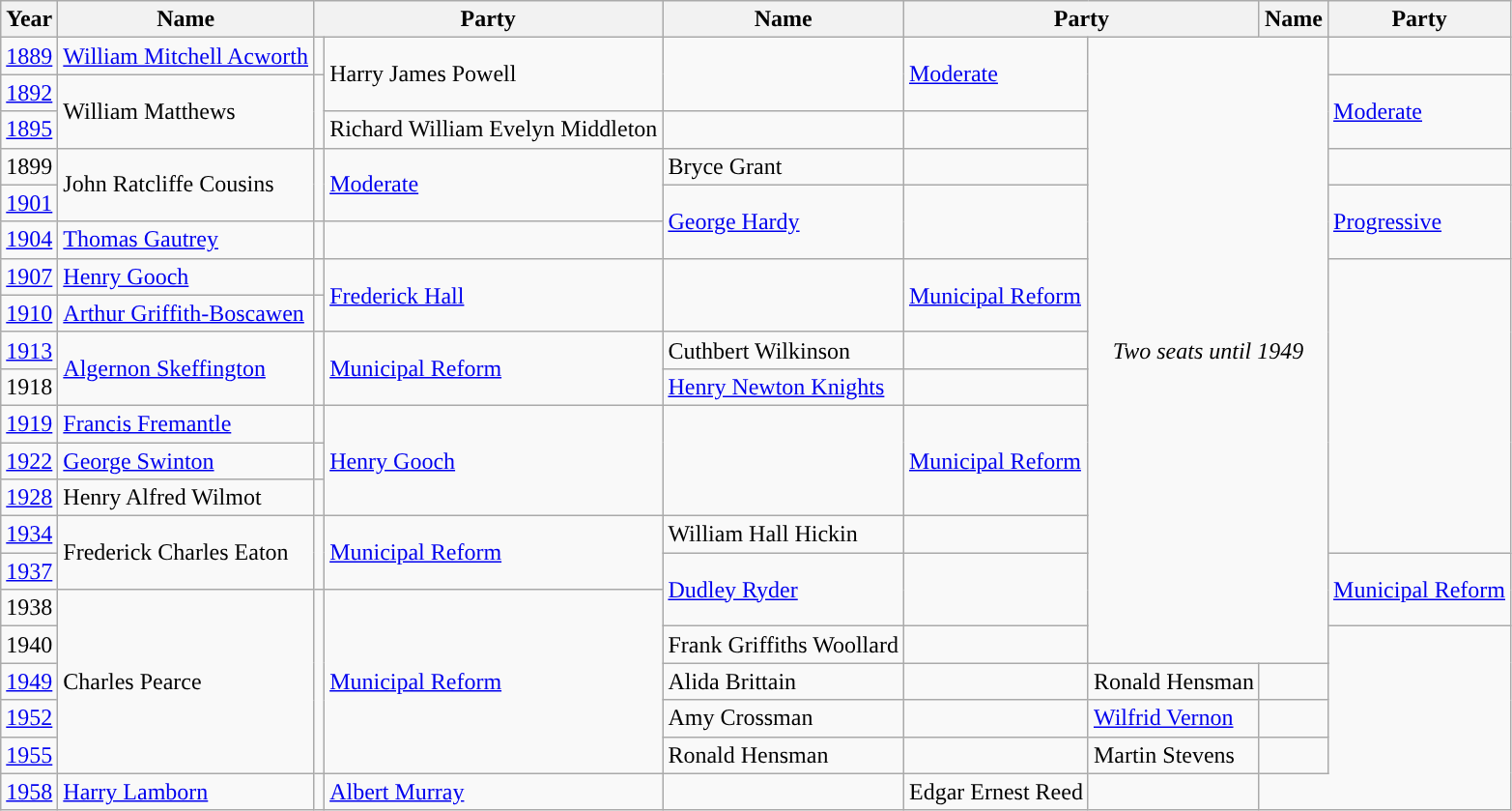<table class="wikitable">
<tr>
<th>Year</th>
<th>Name</th>
<th colspan=2>Party</th>
<th>Name</th>
<th colspan=2>Party</th>
<th>Name</th>
<th colspan=2>Party</th>
</tr>
<tr>
<td><a href='#'>1889</a></td>
<td><a href='#'>William Mitchell Acworth</a></td>
<td></td>
<td rowspan=2>Harry James Powell</td>
<td rowspan=2 style="background-color: "></td>
<td rowspan=2><a href='#'>Moderate</a></td>
<td rowspan=17 colspan=3 align="center"><em>Two seats until 1949</em></td>
</tr>
<tr>
<td><a href='#'>1892</a></td>
<td rowspan=2>William Matthews</td>
<td rowspan=2 style="background-color: "></td>
<td rowspan=2><a href='#'>Moderate</a></td>
</tr>
<tr>
<td><a href='#'>1895</a></td>
<td>Richard William Evelyn Middleton</td>
<td></td>
</tr>
<tr>
<td>1899</td>
<td rowspan=2>John Ratcliffe Cousins</td>
<td rowspan=2 style="background-color: "></td>
<td rowspan=2><a href='#'>Moderate</a></td>
<td>Bryce Grant</td>
<td></td>
</tr>
<tr>
<td><a href='#'>1901</a></td>
<td rowspan=2><a href='#'>George Hardy</a></td>
<td rowspan=2 style="background-color: "></td>
<td rowspan=2><a href='#'>Progressive</a></td>
</tr>
<tr>
<td><a href='#'>1904</a></td>
<td><a href='#'>Thomas Gautrey</a></td>
<td></td>
</tr>
<tr>
<td><a href='#'>1907</a></td>
<td><a href='#'>Henry Gooch</a></td>
<td></td>
<td rowspan=2><a href='#'>Frederick Hall</a></td>
<td rowspan=2 style="background-color: "></td>
<td rowspan=2><a href='#'>Municipal Reform</a></td>
</tr>
<tr>
<td><a href='#'>1910</a></td>
<td><a href='#'>Arthur Griffith-Boscawen</a></td>
<td></td>
</tr>
<tr>
<td><a href='#'>1913</a></td>
<td rowspan=2><a href='#'>Algernon Skeffington</a></td>
<td rowspan=2 style="background-color: "></td>
<td rowspan=2><a href='#'>Municipal Reform</a></td>
<td>Cuthbert Wilkinson</td>
<td></td>
</tr>
<tr>
<td>1918</td>
<td><a href='#'>Henry Newton Knights</a></td>
<td></td>
</tr>
<tr>
<td><a href='#'>1919</a></td>
<td><a href='#'>Francis Fremantle</a></td>
<td></td>
<td rowspan=3><a href='#'>Henry Gooch</a></td>
<td rowspan=3 style="background-color: "></td>
<td rowspan=3><a href='#'>Municipal Reform</a></td>
</tr>
<tr>
<td><a href='#'>1922</a></td>
<td><a href='#'>George Swinton</a></td>
<td></td>
</tr>
<tr>
<td><a href='#'>1928</a></td>
<td>Henry Alfred Wilmot</td>
<td></td>
</tr>
<tr>
<td><a href='#'>1934</a></td>
<td rowspan=2>Frederick Charles Eaton</td>
<td rowspan=2 style="background-color: "></td>
<td rowspan=2><a href='#'>Municipal Reform</a></td>
<td>William Hall Hickin</td>
<td></td>
</tr>
<tr>
<td><a href='#'>1937</a></td>
<td rowspan=2><a href='#'>Dudley Ryder</a></td>
<td rowspan=2 style="background-color: "></td>
<td rowspan=2><a href='#'>Municipal Reform</a></td>
</tr>
<tr>
<td>1938</td>
<td rowspan=5>Charles Pearce</td>
<td rowspan=5 style="background-color: "></td>
<td rowspan=5><a href='#'>Municipal Reform</a></td>
</tr>
<tr>
<td>1940</td>
<td>Frank Griffiths Woollard</td>
<td></td>
</tr>
<tr>
<td><a href='#'>1949</a></td>
<td>Alida Brittain</td>
<td></td>
<td>Ronald Hensman</td>
<td></td>
</tr>
<tr>
<td><a href='#'>1952</a></td>
<td>Amy Crossman</td>
<td></td>
<td><a href='#'>Wilfrid Vernon</a></td>
<td></td>
</tr>
<tr>
<td><a href='#'>1955</a></td>
<td>Ronald Hensman</td>
<td></td>
<td>Martin Stevens</td>
<td></td>
</tr>
<tr>
<td><a href='#'>1958</a></td>
<td><a href='#'>Harry Lamborn</a></td>
<td></td>
<td><a href='#'>Albert Murray</a></td>
<td></td>
<td>Edgar Ernest Reed</td>
<td></td>
</tr>
</table>
